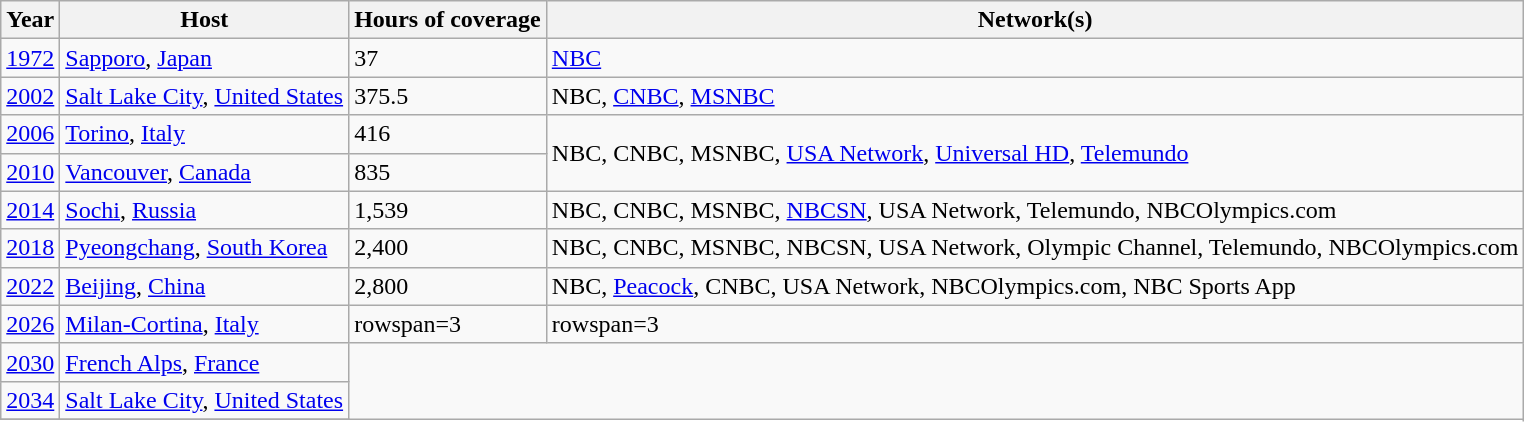<table class="wikitable">
<tr>
<th>Year</th>
<th>Host</th>
<th>Hours of coverage</th>
<th>Network(s)</th>
</tr>
<tr>
<td><a href='#'>1972</a></td>
<td><a href='#'>Sapporo</a>, <a href='#'>Japan</a></td>
<td>37</td>
<td><a href='#'>NBC</a></td>
</tr>
<tr>
<td><a href='#'>2002</a></td>
<td><a href='#'>Salt Lake City</a>, <a href='#'>United States</a></td>
<td>375.5</td>
<td>NBC, <a href='#'>CNBC</a>, <a href='#'>MSNBC</a></td>
</tr>
<tr>
<td><a href='#'>2006</a></td>
<td><a href='#'>Torino</a>, <a href='#'>Italy</a></td>
<td>416</td>
<td rowspan=2>NBC, CNBC, MSNBC, <a href='#'>USA Network</a>, <a href='#'>Universal HD</a>, <a href='#'>Telemundo</a></td>
</tr>
<tr>
<td><a href='#'>2010</a></td>
<td><a href='#'>Vancouver</a>, <a href='#'>Canada</a></td>
<td>835</td>
</tr>
<tr>
<td><a href='#'>2014</a></td>
<td><a href='#'>Sochi</a>, <a href='#'>Russia</a></td>
<td>1,539</td>
<td>NBC, CNBC, MSNBC, <a href='#'>NBCSN</a>, USA Network, Telemundo, NBCOlympics.com</td>
</tr>
<tr>
<td><a href='#'>2018</a></td>
<td><a href='#'>Pyeongchang</a>, <a href='#'>South Korea</a></td>
<td>2,400</td>
<td>NBC, CNBC, MSNBC, NBCSN, USA Network, Olympic Channel, Telemundo, NBCOlympics.com</td>
</tr>
<tr>
<td><a href='#'>2022</a></td>
<td><a href='#'>Beijing</a>, <a href='#'>China</a></td>
<td>2,800</td>
<td>NBC, <a href='#'>Peacock</a>, CNBC, USA Network, NBCOlympics.com, NBC Sports App</td>
</tr>
<tr>
<td><a href='#'>2026</a></td>
<td><a href='#'>Milan-Cortina</a>, <a href='#'>Italy</a></td>
<td>rowspan=3 </td>
<td>rowspan=3 </td>
</tr>
<tr>
<td><a href='#'>2030</a></td>
<td><a href='#'>French Alps</a>, <a href='#'>France</a></td>
</tr>
<tr>
<td><a href='#'>2034</a></td>
<td><a href='#'>Salt Lake City</a>, <a href='#'>United States</a></td>
</tr>
<tr>
</tr>
</table>
